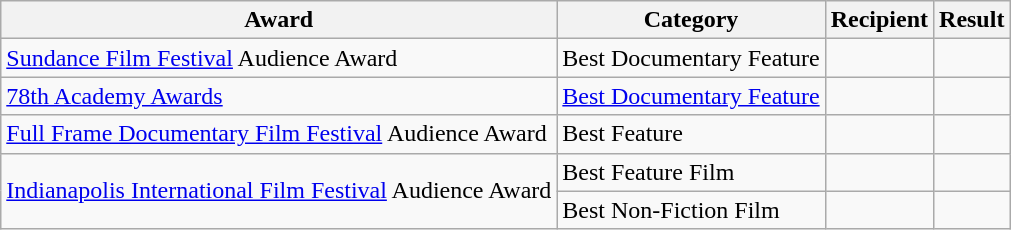<table class="wikitable sortable plainrowheaders">
<tr>
<th>Award</th>
<th>Category</th>
<th>Recipient</th>
<th>Result</th>
</tr>
<tr>
<td><a href='#'>Sundance Film Festival</a> Audience Award</td>
<td>Best Documentary Feature</td>
<td></td>
<td></td>
</tr>
<tr>
<td><a href='#'>78th Academy Awards</a></td>
<td><a href='#'>Best Documentary Feature</a></td>
<td></td>
<td></td>
</tr>
<tr>
<td><a href='#'>Full Frame Documentary Film Festival</a> Audience Award</td>
<td>Best Feature</td>
<td></td>
<td></td>
</tr>
<tr>
<td rowspan=2><a href='#'>Indianapolis International Film Festival</a> Audience Award</td>
<td>Best Feature Film</td>
<td></td>
<td></td>
</tr>
<tr>
<td>Best Non-Fiction Film</td>
<td></td>
<td></td>
</tr>
</table>
